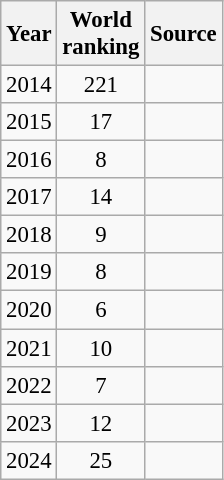<table class="wikitable" style="text-align:center; font-size: 95%;">
<tr>
<th>Year</th>
<th>World<br>ranking</th>
<th>Source</th>
</tr>
<tr>
<td>2014</td>
<td>221</td>
<td></td>
</tr>
<tr>
<td>2015</td>
<td>17</td>
<td></td>
</tr>
<tr>
<td>2016</td>
<td>8</td>
<td></td>
</tr>
<tr>
<td>2017</td>
<td>14</td>
<td></td>
</tr>
<tr>
<td>2018</td>
<td>9</td>
<td></td>
</tr>
<tr>
<td>2019</td>
<td>8</td>
<td></td>
</tr>
<tr>
<td>2020</td>
<td>6</td>
<td></td>
</tr>
<tr>
<td>2021</td>
<td>10</td>
<td></td>
</tr>
<tr>
<td>2022</td>
<td>7</td>
<td></td>
</tr>
<tr>
<td>2023</td>
<td>12</td>
<td></td>
</tr>
<tr>
<td>2024</td>
<td>25</td>
<td></td>
</tr>
</table>
